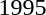<table>
<tr>
<td>1995</td>
<td></td>
<td></td>
<td><br></td>
</tr>
</table>
